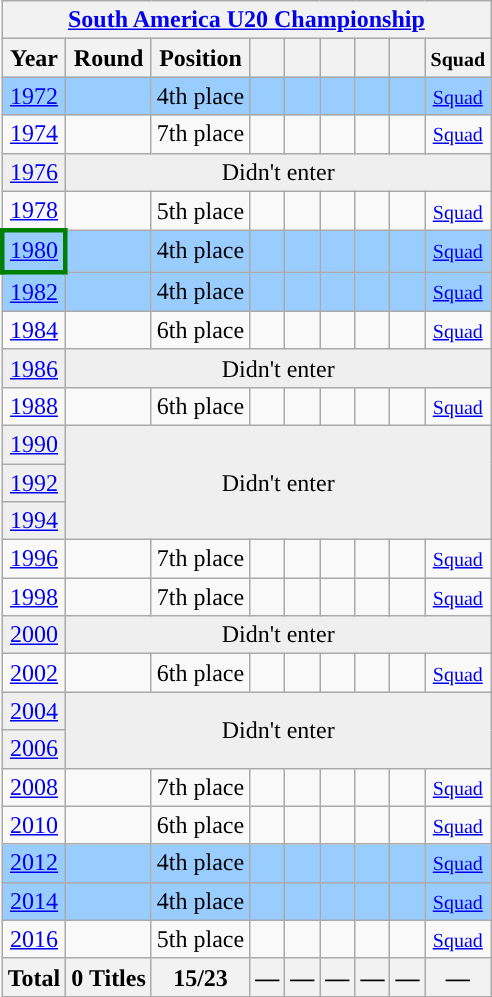<table class="wikitable" style="text-align: center;">
<tr>
<th colspan=9><a href='#'>South America U20 Championship</a></th>
</tr>
<tr>
<th>Year</th>
<th>Round</th>
<th>Position</th>
<th></th>
<th></th>
<th></th>
<th></th>
<th></th>
<th><small>Squad</small></th>
</tr>
<tr bgcolor=9acdff>
<td> <a href='#'>1972</a></td>
<td></td>
<td>4th place</td>
<td></td>
<td></td>
<td></td>
<td></td>
<td></td>
<td><small> <a href='#'>Squad</a></small></td>
</tr>
<tr>
<td> <a href='#'>1974</a></td>
<td></td>
<td>7th place</td>
<td></td>
<td></td>
<td></td>
<td></td>
<td></td>
<td><small> <a href='#'>Squad</a></small></td>
</tr>
<tr bgcolor="efefef">
<td> <a href='#'>1976</a></td>
<td colspan=9>Didn't enter</td>
</tr>
<tr>
<td> <a href='#'>1978</a></td>
<td></td>
<td>5th place</td>
<td></td>
<td></td>
<td></td>
<td></td>
<td></td>
<td><small> <a href='#'>Squad</a></small></td>
</tr>
<tr bgcolor=9acdff>
<td style="border:3px solid green"> <a href='#'>1980</a></td>
<td></td>
<td>4th place</td>
<td></td>
<td></td>
<td></td>
<td></td>
<td></td>
<td><small> <a href='#'>Squad</a></small></td>
</tr>
<tr bgcolor=9acdff>
<td> <a href='#'>1982</a></td>
<td></td>
<td>4th place</td>
<td></td>
<td></td>
<td></td>
<td></td>
<td></td>
<td><small> <a href='#'>Squad</a></small></td>
</tr>
<tr>
<td> <a href='#'>1984</a></td>
<td></td>
<td>6th place</td>
<td></td>
<td></td>
<td></td>
<td></td>
<td></td>
<td><small> <a href='#'>Squad</a></small></td>
</tr>
<tr bgcolor="efefef">
<td> <a href='#'>1986</a></td>
<td colspan=9>Didn't enter</td>
</tr>
<tr>
<td> <a href='#'>1988</a></td>
<td></td>
<td>6th place</td>
<td></td>
<td></td>
<td></td>
<td></td>
<td></td>
<td><small> <a href='#'>Squad</a></small></td>
</tr>
<tr bgcolor="efefef">
<td> <a href='#'>1990</a></td>
<td colspan=9 rowspan=3>Didn't enter</td>
</tr>
<tr bgcolor="efefef">
<td> <a href='#'>1992</a></td>
</tr>
<tr bgcolor="efefef">
<td> <a href='#'>1994</a></td>
</tr>
<tr>
<td> <a href='#'>1996</a></td>
<td></td>
<td>7th place</td>
<td></td>
<td></td>
<td></td>
<td></td>
<td></td>
<td><small> <a href='#'>Squad</a></small></td>
</tr>
<tr>
<td> <a href='#'>1998</a></td>
<td></td>
<td>7th place</td>
<td></td>
<td></td>
<td></td>
<td></td>
<td></td>
<td><small> <a href='#'>Squad</a></small></td>
</tr>
<tr bgcolor="efefef">
<td> <a href='#'>2000</a></td>
<td colspan=9>Didn't enter</td>
</tr>
<tr>
<td> <a href='#'>2002</a></td>
<td></td>
<td>6th place</td>
<td></td>
<td></td>
<td></td>
<td></td>
<td></td>
<td><small> <a href='#'>Squad</a></small></td>
</tr>
<tr bgcolor="efefef">
<td> <a href='#'>2004</a></td>
<td colspan=9 rowspan=2>Didn't enter</td>
</tr>
<tr bgcolor="efefef">
<td> <a href='#'>2006</a></td>
</tr>
<tr>
<td> <a href='#'>2008</a></td>
<td></td>
<td>7th place</td>
<td></td>
<td></td>
<td></td>
<td></td>
<td></td>
<td><small> <a href='#'>Squad</a></small></td>
</tr>
<tr>
<td> <a href='#'>2010</a></td>
<td></td>
<td>6th place</td>
<td></td>
<td></td>
<td></td>
<td></td>
<td></td>
<td><small> <a href='#'>Squad</a></small></td>
</tr>
<tr bgcolor=9acdff>
<td> <a href='#'>2012</a></td>
<td></td>
<td>4th place</td>
<td></td>
<td></td>
<td></td>
<td></td>
<td></td>
<td><small> <a href='#'>Squad</a></small></td>
</tr>
<tr bgcolor=9acdff>
<td> <a href='#'>2014</a></td>
<td></td>
<td>4th place</td>
<td></td>
<td></td>
<td></td>
<td></td>
<td></td>
<td><small> <a href='#'>Squad</a></small></td>
</tr>
<tr>
<td> <a href='#'>2016</a></td>
<td></td>
<td>5th place</td>
<td></td>
<td></td>
<td></td>
<td></td>
<td></td>
<td><small> <a href='#'>Squad</a></small></td>
</tr>
<tr>
<th>Total</th>
<th>0 Titles</th>
<th>15/23</th>
<th>—</th>
<th>—</th>
<th>—</th>
<th>—</th>
<th>—</th>
<th>—</th>
</tr>
</table>
